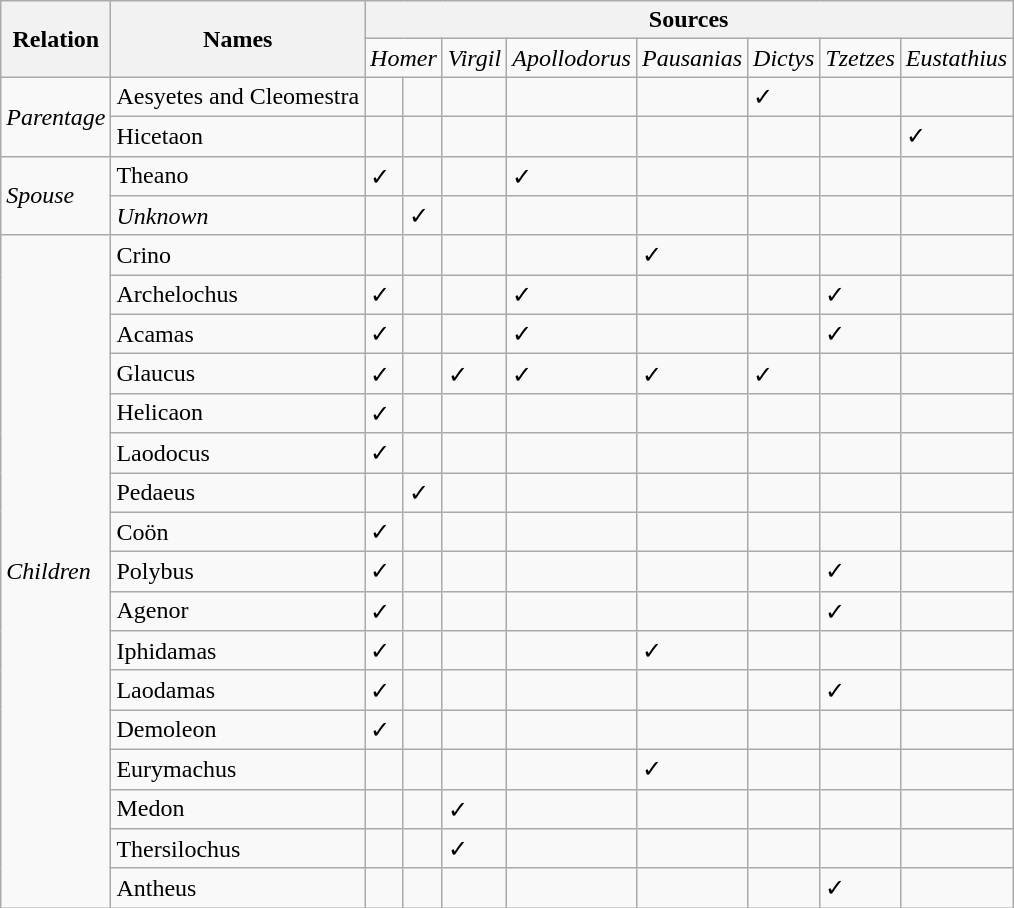<table class="wikitable">
<tr>
<th rowspan="2">Relation</th>
<th rowspan="2">Names</th>
<th colspan="8">Sources</th>
</tr>
<tr>
<td colspan="2"><em>Homer</em></td>
<td><em>Virgil</em></td>
<td><em>Apollodorus</em></td>
<td><em>Pausanias</em></td>
<td><em>Dictys</em></td>
<td><em>Tzetzes</em></td>
<td><em>Eustathius</em></td>
</tr>
<tr>
<td rowspan="2"><em>Parentage</em></td>
<td>Aesyetes and Cleomestra</td>
<td></td>
<td></td>
<td></td>
<td></td>
<td></td>
<td>✓</td>
<td></td>
<td></td>
</tr>
<tr>
<td>Hicetaon</td>
<td></td>
<td></td>
<td></td>
<td></td>
<td></td>
<td></td>
<td></td>
<td>✓</td>
</tr>
<tr>
<td rowspan="2"><em>Spouse</em></td>
<td>Theano</td>
<td>✓</td>
<td></td>
<td></td>
<td>✓</td>
<td></td>
<td></td>
<td></td>
<td></td>
</tr>
<tr>
<td><em>Unknown</em></td>
<td></td>
<td>✓</td>
<td></td>
<td></td>
<td></td>
<td></td>
<td></td>
<td></td>
</tr>
<tr>
<td rowspan="17"><em>Children</em></td>
<td>Crino</td>
<td></td>
<td></td>
<td></td>
<td></td>
<td>✓</td>
<td></td>
<td></td>
<td></td>
</tr>
<tr>
<td>Archelochus</td>
<td>✓</td>
<td></td>
<td></td>
<td>✓</td>
<td></td>
<td></td>
<td>✓</td>
<td></td>
</tr>
<tr>
<td>Acamas</td>
<td>✓</td>
<td></td>
<td></td>
<td>✓</td>
<td></td>
<td></td>
<td>✓</td>
<td></td>
</tr>
<tr>
<td>Glaucus</td>
<td>✓</td>
<td></td>
<td>✓</td>
<td>✓</td>
<td>✓</td>
<td>✓</td>
<td></td>
<td></td>
</tr>
<tr>
<td>Helicaon</td>
<td>✓</td>
<td></td>
<td></td>
<td></td>
<td></td>
<td></td>
<td></td>
<td></td>
</tr>
<tr>
<td>Laodocus</td>
<td>✓</td>
<td></td>
<td></td>
<td></td>
<td></td>
<td></td>
<td></td>
<td></td>
</tr>
<tr>
<td>Pedaeus</td>
<td></td>
<td>✓</td>
<td></td>
<td></td>
<td></td>
<td></td>
<td></td>
<td></td>
</tr>
<tr>
<td>Coön</td>
<td>✓</td>
<td></td>
<td></td>
<td></td>
<td></td>
<td></td>
<td></td>
<td></td>
</tr>
<tr>
<td>Polybus</td>
<td>✓</td>
<td></td>
<td></td>
<td></td>
<td></td>
<td></td>
<td>✓</td>
<td></td>
</tr>
<tr>
<td>Agenor</td>
<td>✓</td>
<td></td>
<td></td>
<td></td>
<td></td>
<td></td>
<td>✓</td>
<td></td>
</tr>
<tr>
<td>Iphidamas</td>
<td>✓</td>
<td></td>
<td></td>
<td></td>
<td>✓</td>
<td></td>
<td></td>
<td></td>
</tr>
<tr>
<td>Laodamas</td>
<td>✓</td>
<td></td>
<td></td>
<td></td>
<td></td>
<td></td>
<td>✓</td>
<td></td>
</tr>
<tr>
<td>Demoleon</td>
<td>✓</td>
<td></td>
<td></td>
<td></td>
<td></td>
<td></td>
<td></td>
<td></td>
</tr>
<tr>
<td>Eurymachus</td>
<td></td>
<td></td>
<td></td>
<td></td>
<td>✓</td>
<td></td>
<td></td>
<td></td>
</tr>
<tr>
<td>Medon</td>
<td></td>
<td></td>
<td>✓</td>
<td></td>
<td></td>
<td></td>
<td></td>
<td></td>
</tr>
<tr>
<td>Thersilochus</td>
<td></td>
<td></td>
<td>✓</td>
<td></td>
<td></td>
<td></td>
<td></td>
<td></td>
</tr>
<tr>
<td>Antheus</td>
<td></td>
<td></td>
<td></td>
<td></td>
<td></td>
<td></td>
<td>✓</td>
<td></td>
</tr>
</table>
